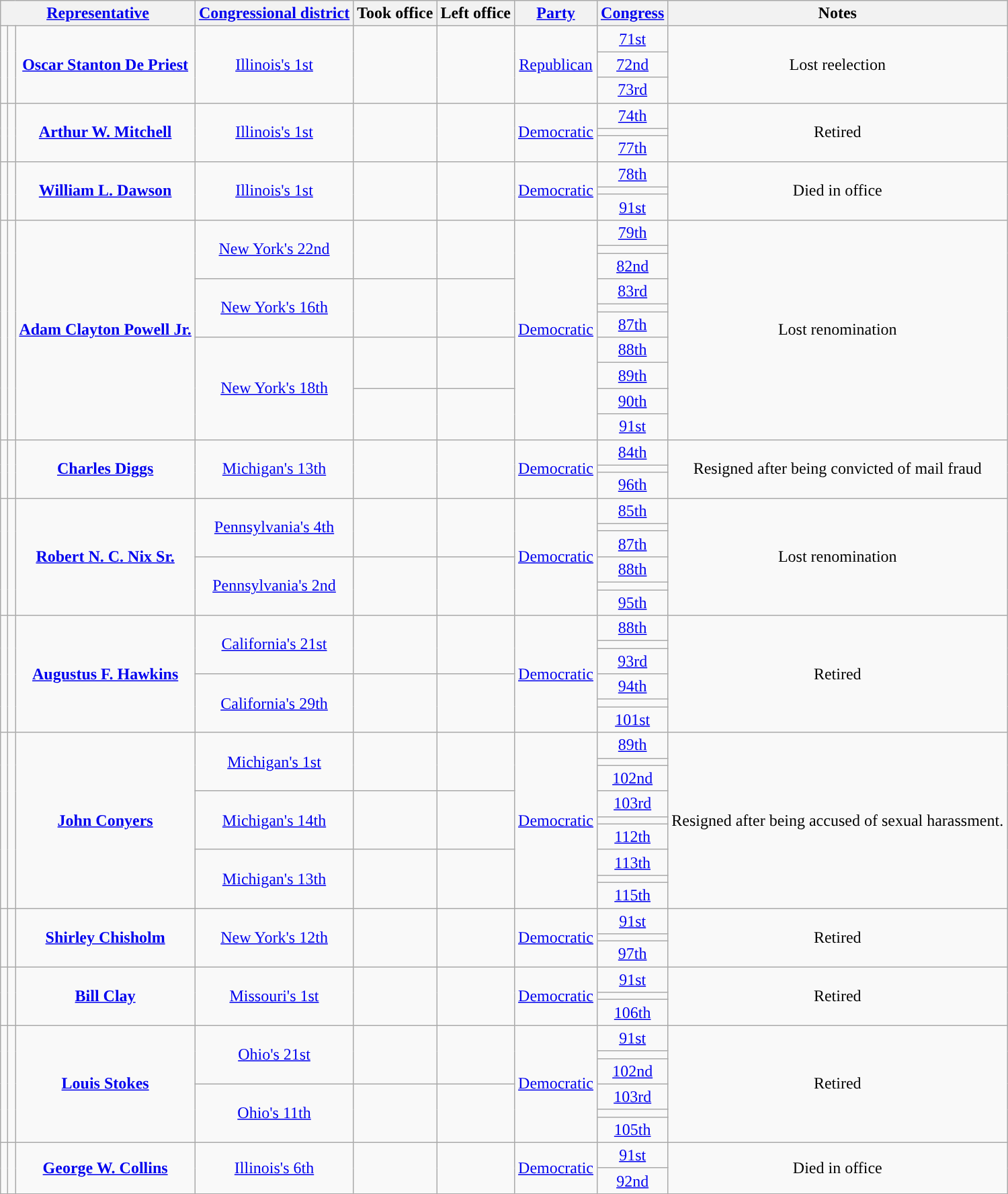<table class="wikitable sortable plainrowheaders" style="text-align: center;">
<tr>
<th colspan=3 class=unsortable><a href='#'>Representative</a></th>
<th scope="col"><a href='#'>Congressional district</a></th>
<th scope="col">Took office</th>
<th scope="col">Left office</th>
<th scope="col"><a href='#'>Party</a></th>
<th scope="col" class=unsortable><a href='#'>Congress</a></th>
<th scope="col">Notes</th>
</tr>
<tr>
<td rowspan=3 style="background: "></td>
<td rowspan=3></td>
<td rowspan=3><strong><a href='#'>Oscar Stanton De Priest</a></strong><br></td>
<td rowspan=3><a href='#'>Illinois's 1st</a></td>
<td rowspan=3></td>
<td rowspan=3></td>
<td rowspan=3><a href='#'>Republican</a></td>
<td><a href='#'>71st</a><br></td>
<td rowspan=3>Lost reelection</td>
</tr>
<tr>
<td><a href='#'>72nd</a><br></td>
</tr>
<tr>
<td><a href='#'>73rd</a><br></td>
</tr>
<tr>
<td rowspan=3 style="background: "></td>
<td rowspan=3></td>
<td rowspan=3><strong><a href='#'>Arthur W. Mitchell</a></strong><br></td>
<td rowspan=3><a href='#'>Illinois's 1st</a></td>
<td rowspan=3></td>
<td rowspan=3></td>
<td rowspan=3><a href='#'>Democratic</a></td>
<td><a href='#'>74th</a><br></td>
<td rowspan=3>Retired</td>
</tr>
<tr>
<td></td>
</tr>
<tr>
<td><a href='#'>77th</a><br></td>
</tr>
<tr>
<td rowspan=3 style="background: "></td>
<td rowspan=3></td>
<td rowspan=3><strong><a href='#'>William L. Dawson</a></strong><br></td>
<td rowspan=3><a href='#'>Illinois's 1st</a></td>
<td rowspan=3></td>
<td rowspan=3></td>
<td rowspan=3><a href='#'>Democratic</a></td>
<td><a href='#'>78th</a><br></td>
<td rowspan=3>Died in office</td>
</tr>
<tr>
<td></td>
</tr>
<tr>
<td><a href='#'>91st</a><br></td>
</tr>
<tr>
<td rowspan=11 style="background: "></td>
<td rowspan=11></td>
<td rowspan=11><strong><a href='#'>Adam Clayton Powell Jr.</a></strong><br></td>
<td rowspan=3><a href='#'>New York's 22nd</a></td>
<td rowspan=3></td>
<td rowspan=3></td>
<td rowspan=11><a href='#'>Democratic</a></td>
<td><a href='#'>79th</a><br></td>
<td rowspan=11>Lost renomination</td>
</tr>
<tr>
<td></td>
</tr>
<tr>
<td><a href='#'>82nd</a><br></td>
</tr>
<tr>
<td rowspan=3><a href='#'>New York's 16th</a></td>
<td rowspan=3></td>
<td rowspan=3></td>
<td><a href='#'>83rd</a><br></td>
</tr>
<tr>
<td></td>
</tr>
<tr>
<td><a href='#'>87th</a><br></td>
</tr>
<tr>
<td rowspan=5><a href='#'>New York's 18th</a></td>
<td rowspan=3></td>
<td rowspan=3></td>
<td><a href='#'>88th</a><br></td>
</tr>
<tr>
<td><a href='#'>89th</a><br></td>
</tr>
<tr>
<td rowspan=2><a href='#'>90th</a><br></td>
</tr>
<tr>
<td rowspan=2></td>
<td rowspan=2></td>
</tr>
<tr>
<td><a href='#'>91st</a><br></td>
</tr>
<tr>
<td rowspan=3 style="background: "></td>
<td rowspan=3></td>
<td rowspan=3><strong><a href='#'>Charles Diggs</a></strong><br></td>
<td rowspan=3><a href='#'>Michigan's 13th</a></td>
<td rowspan=3></td>
<td rowspan=3></td>
<td rowspan=3><a href='#'>Democratic</a></td>
<td><a href='#'>84th</a><br></td>
<td rowspan=3>Resigned after being convicted of mail fraud</td>
</tr>
<tr>
<td></td>
</tr>
<tr>
<td><a href='#'>96th</a><br></td>
</tr>
<tr>
<td rowspan=6 style="background: "></td>
<td rowspan=6></td>
<td rowspan=6><strong><a href='#'>Robert N. C. Nix Sr.</a></strong><br></td>
<td rowspan=3><a href='#'>Pennsylvania's 4th</a></td>
<td rowspan=3></td>
<td rowspan=3></td>
<td rowspan=6><a href='#'>Democratic</a></td>
<td><a href='#'>85th</a><br></td>
<td rowspan=6>Lost renomination</td>
</tr>
<tr>
<td></td>
</tr>
<tr>
<td><a href='#'>87th</a><br></td>
</tr>
<tr>
<td rowspan=3><a href='#'>Pennsylvania's 2nd</a></td>
<td rowspan=3></td>
<td rowspan=3></td>
<td><a href='#'>88th</a><br></td>
</tr>
<tr>
<td></td>
</tr>
<tr>
<td><a href='#'>95th</a><br></td>
</tr>
<tr>
<td rowspan=6 style="background: "></td>
<td rowspan=6></td>
<td rowspan=6><strong><a href='#'>Augustus F. Hawkins</a></strong><br></td>
<td rowspan=3><a href='#'>California's 21st</a></td>
<td rowspan=3></td>
<td rowspan=3></td>
<td rowspan=6><a href='#'>Democratic</a></td>
<td><a href='#'>88th</a><br></td>
<td rowspan=6>Retired</td>
</tr>
<tr>
<td></td>
</tr>
<tr>
<td><a href='#'>93rd</a><br></td>
</tr>
<tr>
<td rowspan=3><a href='#'>California's 29th</a></td>
<td rowspan=3></td>
<td rowspan=3></td>
<td><a href='#'>94th</a><br></td>
</tr>
<tr>
<td></td>
</tr>
<tr>
<td><a href='#'>101st</a><br></td>
</tr>
<tr>
<td rowspan=9 style="background: "></td>
<td rowspan=9></td>
<td rowspan=9><strong><a href='#'>John Conyers</a></strong><br></td>
<td rowspan=3><a href='#'>Michigan's 1st</a></td>
<td rowspan=3></td>
<td rowspan=3></td>
<td rowspan=9><a href='#'>Democratic</a></td>
<td><a href='#'>89th</a><br></td>
<td rowspan=9>Resigned after being accused of sexual harassment.</td>
</tr>
<tr>
<td></td>
</tr>
<tr>
<td><a href='#'>102nd</a><br></td>
</tr>
<tr>
<td rowspan=3><a href='#'>Michigan's 14th</a></td>
<td rowspan=3></td>
<td rowspan=3></td>
<td><a href='#'>103rd</a><br></td>
</tr>
<tr>
<td></td>
</tr>
<tr>
<td><a href='#'>112th</a><br></td>
</tr>
<tr>
<td rowspan=3><a href='#'>Michigan's 13th</a></td>
<td rowspan=3></td>
<td rowspan=3></td>
<td><a href='#'>113th</a><br></td>
</tr>
<tr>
<td></td>
</tr>
<tr>
<td><a href='#'>115th</a><br></td>
</tr>
<tr>
<td rowspan=3 style="background: "></td>
<td rowspan=3></td>
<td rowspan=3><strong><a href='#'>Shirley Chisholm</a></strong><br></td>
<td rowspan=3><a href='#'>New York's 12th</a></td>
<td rowspan=3></td>
<td rowspan=3></td>
<td rowspan=3><a href='#'>Democratic</a></td>
<td><a href='#'>91st</a><br></td>
<td rowspan=3>Retired</td>
</tr>
<tr>
<td></td>
</tr>
<tr>
<td><a href='#'>97th</a><br></td>
</tr>
<tr>
<td rowspan=3 style="background: "></td>
<td rowspan=3></td>
<td rowspan=3><strong><a href='#'>Bill Clay</a></strong><br></td>
<td rowspan=3><a href='#'>Missouri's 1st</a></td>
<td rowspan=3></td>
<td rowspan=3></td>
<td rowspan=3><a href='#'>Democratic</a></td>
<td><a href='#'>91st</a><br></td>
<td rowspan=3>Retired</td>
</tr>
<tr>
<td></td>
</tr>
<tr>
<td><a href='#'>106th</a><br></td>
</tr>
<tr>
<td rowspan=6 style="background: "></td>
<td rowspan=6></td>
<td rowspan=6><strong><a href='#'>Louis Stokes</a></strong><br></td>
<td rowspan=3><a href='#'>Ohio's 21st</a></td>
<td rowspan=3></td>
<td rowspan=3></td>
<td rowspan=6><a href='#'>Democratic</a></td>
<td><a href='#'>91st</a><br></td>
<td rowspan=6>Retired</td>
</tr>
<tr>
<td></td>
</tr>
<tr>
<td><a href='#'>102nd</a><br></td>
</tr>
<tr>
<td rowspan=3><a href='#'>Ohio's 11th</a></td>
<td rowspan=3></td>
<td rowspan=3></td>
<td><a href='#'>103rd</a><br></td>
</tr>
<tr>
<td></td>
</tr>
<tr>
<td><a href='#'>105th</a><br></td>
</tr>
<tr>
<td rowspan=2 style="background: "></td>
<td rowspan=2></td>
<td rowspan=2><strong><a href='#'>George W. Collins</a></strong><br></td>
<td rowspan=2><a href='#'>Illinois's 6th</a></td>
<td rowspan=2></td>
<td rowspan=2></td>
<td rowspan=2><a href='#'>Democratic</a></td>
<td><a href='#'>91st</a><br></td>
<td rowspan=2>Died in office</td>
</tr>
<tr>
<td><a href='#'>92nd</a><br></td>
</tr>
</table>
